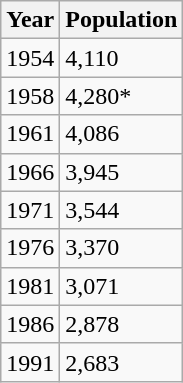<table class="wikitable">
<tr>
<th>Year</th>
<th>Population</th>
</tr>
<tr>
<td>1954</td>
<td>4,110</td>
</tr>
<tr>
<td>1958</td>
<td>4,280*</td>
</tr>
<tr>
<td>1961</td>
<td>4,086</td>
</tr>
<tr>
<td>1966</td>
<td>3,945</td>
</tr>
<tr>
<td>1971</td>
<td>3,544</td>
</tr>
<tr>
<td>1976</td>
<td>3,370</td>
</tr>
<tr>
<td>1981</td>
<td>3,071</td>
</tr>
<tr>
<td>1986</td>
<td>2,878</td>
</tr>
<tr>
<td>1991</td>
<td>2,683</td>
</tr>
</table>
